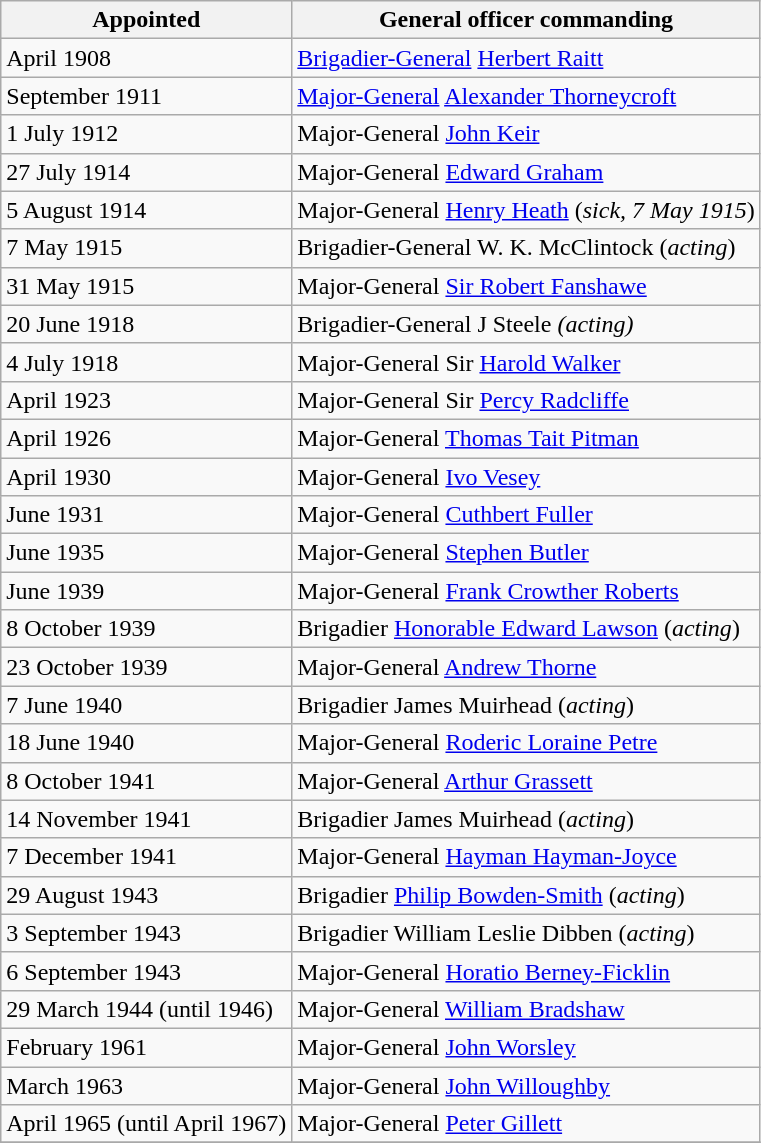<table class="wikitable" style="text-align: left; border-spacing: 2px; border: 1px solid darkgray;">
<tr>
<th>Appointed</th>
<th>General officer commanding</th>
</tr>
<tr>
<td>April 1908</td>
<td><a href='#'>Brigadier-General</a> <a href='#'>Herbert Raitt</a></td>
</tr>
<tr>
<td>September 1911</td>
<td><a href='#'>Major-General</a> <a href='#'>Alexander Thorneycroft</a></td>
</tr>
<tr>
<td>1 July 1912</td>
<td>Major-General <a href='#'>John Keir</a></td>
</tr>
<tr>
<td>27 July 1914</td>
<td>Major-General <a href='#'>Edward Graham</a></td>
</tr>
<tr>
<td>5 August 1914</td>
<td>Major-General <a href='#'>Henry Heath</a> (<em>sick, 7 May 1915</em>)</td>
</tr>
<tr>
<td>7 May 1915</td>
<td>Brigadier-General W. K. McClintock (<em>acting</em>)</td>
</tr>
<tr>
<td>31 May 1915</td>
<td>Major-General <a href='#'>Sir Robert Fanshawe</a></td>
</tr>
<tr>
<td>20 June 1918</td>
<td>Brigadier-General J Steele <em>(acting)</em></td>
</tr>
<tr>
<td>4 July 1918</td>
<td>Major-General Sir <a href='#'>Harold Walker</a></td>
</tr>
<tr>
<td>April 1923</td>
<td>Major-General Sir <a href='#'>Percy Radcliffe</a></td>
</tr>
<tr>
<td>April 1926</td>
<td>Major-General <a href='#'>Thomas Tait Pitman</a></td>
</tr>
<tr>
<td>April 1930</td>
<td>Major-General <a href='#'>Ivo Vesey</a></td>
</tr>
<tr>
<td>June 1931</td>
<td>Major-General <a href='#'>Cuthbert Fuller</a></td>
</tr>
<tr>
<td>June 1935</td>
<td>Major-General <a href='#'>Stephen Butler</a></td>
</tr>
<tr>
<td>June 1939</td>
<td>Major-General <a href='#'>Frank Crowther Roberts</a></td>
</tr>
<tr>
<td>8 October 1939</td>
<td>Brigadier <a href='#'>Honorable Edward Lawson</a> (<em>acting</em>)</td>
</tr>
<tr>
<td>23 October 1939</td>
<td>Major-General <a href='#'>Andrew Thorne</a></td>
</tr>
<tr>
<td>7 June 1940</td>
<td>Brigadier James Muirhead (<em>acting</em>)</td>
</tr>
<tr>
<td>18 June 1940</td>
<td>Major-General <a href='#'>Roderic Loraine Petre</a></td>
</tr>
<tr>
<td>8 October 1941</td>
<td>Major-General <a href='#'>Arthur Grassett</a></td>
</tr>
<tr>
<td>14 November 1941</td>
<td>Brigadier James Muirhead (<em>acting</em>)</td>
</tr>
<tr>
<td>7 December 1941</td>
<td>Major-General <a href='#'>Hayman Hayman-Joyce</a></td>
</tr>
<tr>
<td>29 August 1943</td>
<td>Brigadier <a href='#'>Philip Bowden-Smith</a> (<em>acting</em>)</td>
</tr>
<tr>
<td>3 September 1943</td>
<td>Brigadier William Leslie Dibben (<em>acting</em>)</td>
</tr>
<tr>
<td>6 September 1943</td>
<td>Major-General <a href='#'>Horatio Berney-Ficklin</a></td>
</tr>
<tr>
<td>29 March 1944 (until 1946)</td>
<td>Major-General <a href='#'>William Bradshaw</a> </td>
</tr>
<tr>
<td>February 1961</td>
<td>Major-General <a href='#'>John Worsley</a></td>
</tr>
<tr>
<td>March 1963</td>
<td>Major-General <a href='#'>John Willoughby</a></td>
</tr>
<tr>
<td>April 1965 (until April 1967)</td>
<td>Major-General <a href='#'>Peter Gillett</a></td>
</tr>
<tr>
</tr>
</table>
